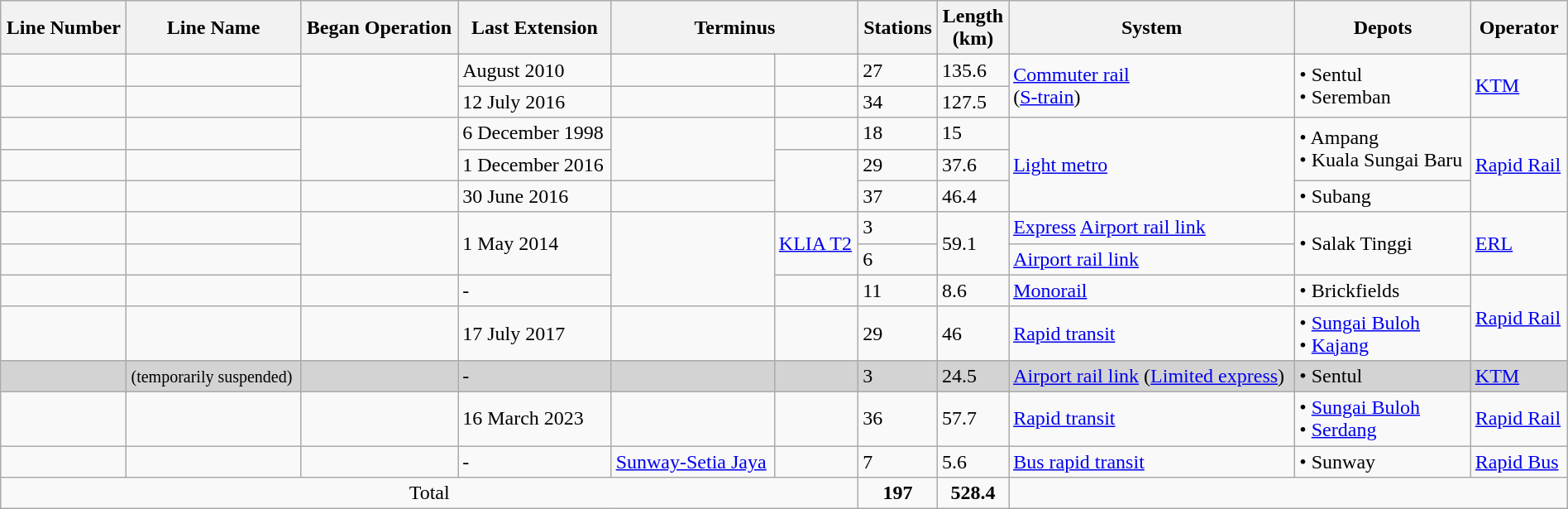<table class="wikitable"  style="margin:auto; width:100%;">
<tr>
<th>Line Number</th>
<th>Line Name</th>
<th>Began Operation</th>
<th>Last Extension</th>
<th colspan=2>Terminus</th>
<th>Stations</th>
<th>Length<br>(km)</th>
<th>System</th>
<th>Depots</th>
<th>Operator</th>
</tr>
<tr>
<td align=center></td>
<td></td>
<td rowspan="2"></td>
<td>August 2010</td>
<td></td>
<td></td>
<td>27</td>
<td>135.6</td>
<td rowspan="2"><a href='#'>Commuter rail</a><br>(<a href='#'>S-train</a>)</td>
<td rowspan="2">• Sentul<br>• Seremban</td>
<td rowspan="2"><a href='#'>KTM</a></td>
</tr>
<tr>
<td align=center></td>
<td></td>
<td>12 July 2016</td>
<td></td>
<td></td>
<td>34</td>
<td>127.5</td>
</tr>
<tr>
<td align=center></td>
<td></td>
<td rowspan="2"></td>
<td>6 December 1998</td>
<td rowspan="2"></td>
<td></td>
<td>18</td>
<td>15</td>
<td rowspan="3"><a href='#'>Light metro</a></td>
<td rowspan="2">• Ampang<br>• Kuala Sungai Baru</td>
<td rowspan="3"><a href='#'>Rapid Rail</a></td>
</tr>
<tr>
<td align=center></td>
<td></td>
<td>1 December 2016</td>
<td rowspan="2"></td>
<td>29</td>
<td>37.6</td>
</tr>
<tr>
<td align=center></td>
<td></td>
<td></td>
<td>30 June 2016</td>
<td></td>
<td>37</td>
<td>46.4</td>
<td>• Subang</td>
</tr>
<tr>
<td align=center></td>
<td></td>
<td rowspan="2"></td>
<td rowspan="2">1 May 2014</td>
<td rowspan="3"></td>
<td rowspan="2"><a href='#'>KLIA T2</a></td>
<td>3</td>
<td rowspan="2">59.1</td>
<td><a href='#'>Express</a> <a href='#'>Airport rail link</a></td>
<td rowspan="2">• Salak Tinggi</td>
<td rowspan="2"><a href='#'>ERL</a></td>
</tr>
<tr>
<td align=center></td>
<td></td>
<td>6</td>
<td><a href='#'>Airport rail link</a></td>
</tr>
<tr>
<td align=center></td>
<td></td>
<td></td>
<td>-</td>
<td></td>
<td>11</td>
<td>8.6</td>
<td><a href='#'>Monorail</a></td>
<td>• Brickfields</td>
<td rowspan="2"><a href='#'>Rapid Rail</a></td>
</tr>
<tr>
<td align=center></td>
<td></td>
<td></td>
<td>17 July 2017</td>
<td></td>
<td></td>
<td>29</td>
<td>46</td>
<td><a href='#'>Rapid transit</a></td>
<td>•  <a href='#'>Sungai Buloh</a><br>•  <a href='#'>Kajang</a></td>
</tr>
<tr bgcolor=lightgrey>
<td align=center></td>
<td> <small>(temporarily suspended)</small></td>
<td></td>
<td>-</td>
<td></td>
<td></td>
<td>3</td>
<td>24.5</td>
<td><a href='#'>Airport rail link</a> (<a href='#'>Limited express</a>)</td>
<td>• Sentul</td>
<td><a href='#'>KTM</a></td>
</tr>
<tr>
<td align=center></td>
<td></td>
<td></td>
<td>16 March 2023</td>
<td></td>
<td></td>
<td>36</td>
<td>57.7</td>
<td><a href='#'>Rapid transit</a></td>
<td>• <a href='#'>Sungai Buloh</a><br>• <a href='#'>Serdang</a></td>
<td><a href='#'>Rapid Rail</a></td>
</tr>
<tr>
<td align=center></td>
<td></td>
<td></td>
<td>-</td>
<td><a href='#'>Sunway-Setia Jaya</a></td>
<td></td>
<td>7</td>
<td>5.6</td>
<td><a href='#'>Bus rapid transit</a></td>
<td>• Sunway</td>
<td><a href='#'>Rapid Bus</a></td>
</tr>
<tr>
<td colspan=6 align=center>Total</td>
<td align=center><strong>197</strong></td>
<td align="center"><strong>528.4</strong></td>
<td colspan=3></td>
</tr>
</table>
